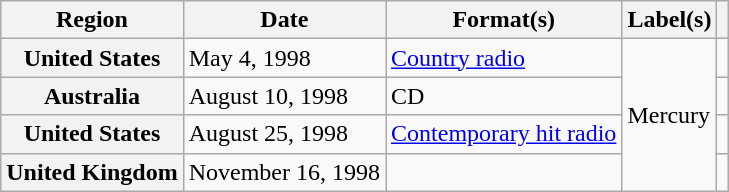<table class="wikitable plainrowheaders">
<tr>
<th scope="col">Region</th>
<th scope="col">Date</th>
<th scope="col">Format(s)</th>
<th scope="col">Label(s)</th>
<th scope="col"></th>
</tr>
<tr>
<th scope="row">United States</th>
<td>May 4, 1998</td>
<td><a href='#'>Country radio</a></td>
<td rowspan="4">Mercury</td>
<td align="center"></td>
</tr>
<tr>
<th scope="row">Australia</th>
<td>August 10, 1998</td>
<td>CD</td>
<td align="center"></td>
</tr>
<tr>
<th scope="row">United States</th>
<td>August 25, 1998</td>
<td><a href='#'>Contemporary hit radio</a></td>
<td align="center"></td>
</tr>
<tr>
<th scope="row">United Kingdom</th>
<td>November 16, 1998</td>
<td></td>
<td align="center"></td>
</tr>
</table>
